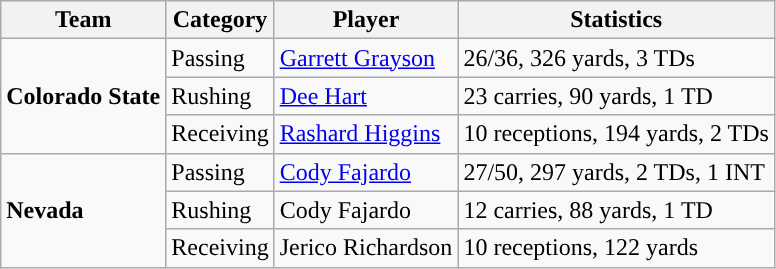<table class="wikitable" style="float: left;">
<tr>
<th>Team</th>
<th>Category</th>
<th>Player</th>
<th>Statistics</th>
</tr>
<tr>
<td rowspan=3><strong>Colorado State</strong></td>
<td>Passing</td>
<td><a href='#'>Garrett Grayson</a></td>
<td>26/36, 326 yards, 3 TDs</td>
</tr>
<tr>
<td>Rushing</td>
<td><a href='#'>Dee Hart</a></td>
<td>23 carries, 90 yards, 1 TD</td>
</tr>
<tr>
<td>Receiving</td>
<td><a href='#'>Rashard Higgins</a></td>
<td>10 receptions, 194 yards, 2 TDs</td>
</tr>
<tr>
<td rowspan=3><strong>Nevada</strong></td>
<td>Passing</td>
<td><a href='#'>Cody Fajardo</a></td>
<td>27/50, 297 yards, 2 TDs, 1 INT</td>
</tr>
<tr>
<td>Rushing</td>
<td>Cody Fajardo</td>
<td>12 carries, 88 yards, 1 TD</td>
</tr>
<tr>
<td>Receiving</td>
<td>Jerico Richardson</td>
<td>10 receptions, 122 yards</td>
</tr>
</table>
